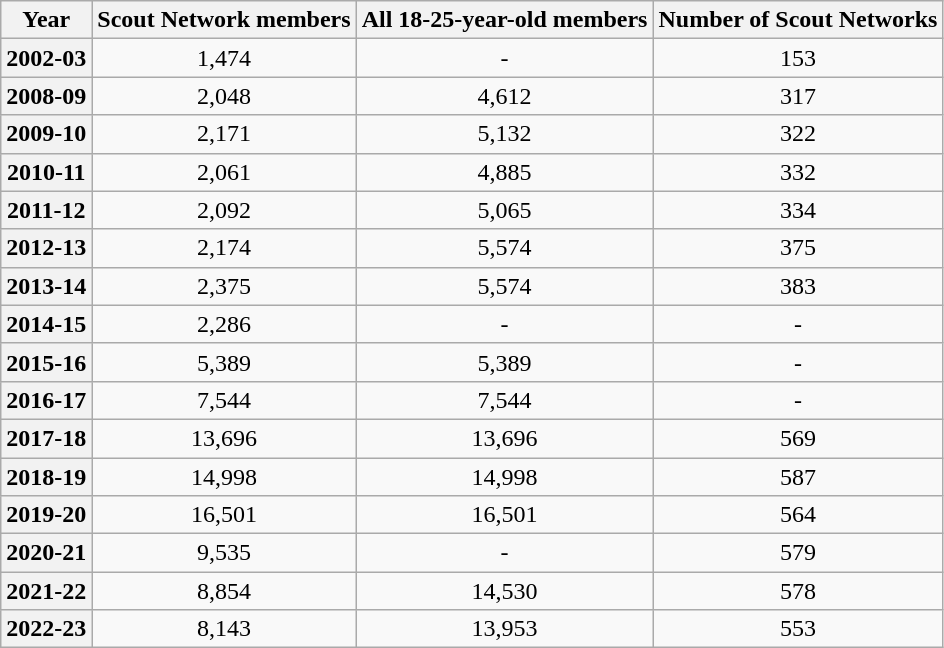<table class="wikitable" style="text-align: center">
<tr>
<th>Year</th>
<th>Scout Network members</th>
<th>All 18-25-year-old members</th>
<th>Number of Scout Networks</th>
</tr>
<tr>
<th scope=row>2002-03</th>
<td>1,474</td>
<td>-</td>
<td>153</td>
</tr>
<tr>
<th scope=row>2008-09</th>
<td>2,048</td>
<td>4,612</td>
<td>317</td>
</tr>
<tr>
<th scope=row>2009-10</th>
<td>2,171</td>
<td>5,132</td>
<td>322</td>
</tr>
<tr>
<th scope=row>2010-11</th>
<td>2,061</td>
<td>4,885</td>
<td>332</td>
</tr>
<tr>
<th scope=row>2011-12</th>
<td>2,092</td>
<td>5,065</td>
<td>334</td>
</tr>
<tr>
<th scope=row>2012-13</th>
<td>2,174</td>
<td>5,574</td>
<td>375</td>
</tr>
<tr>
<th scope=row>2013-14</th>
<td>2,375</td>
<td>5,574</td>
<td>383</td>
</tr>
<tr>
<th scope=row>2014-15</th>
<td>2,286</td>
<td>-</td>
<td>-</td>
</tr>
<tr>
<th scope=row>2015-16</th>
<td>5,389</td>
<td>5,389</td>
<td>-</td>
</tr>
<tr>
<th scope=row>2016-17</th>
<td>7,544</td>
<td>7,544</td>
<td>-</td>
</tr>
<tr>
<th scope=row>2017-18</th>
<td>13,696</td>
<td>13,696</td>
<td>569</td>
</tr>
<tr>
<th scope=row>2018-19</th>
<td>14,998</td>
<td>14,998</td>
<td>587</td>
</tr>
<tr>
<th scope=row>2019-20</th>
<td>16,501</td>
<td>16,501</td>
<td>564</td>
</tr>
<tr>
<th scope=row>2020-21</th>
<td>9,535</td>
<td>-</td>
<td>579</td>
</tr>
<tr>
<th scope=row>2021-22</th>
<td>8,854</td>
<td>14,530</td>
<td>578</td>
</tr>
<tr>
<th scope=row>2022-23</th>
<td>8,143</td>
<td>13,953</td>
<td>553</td>
</tr>
</table>
